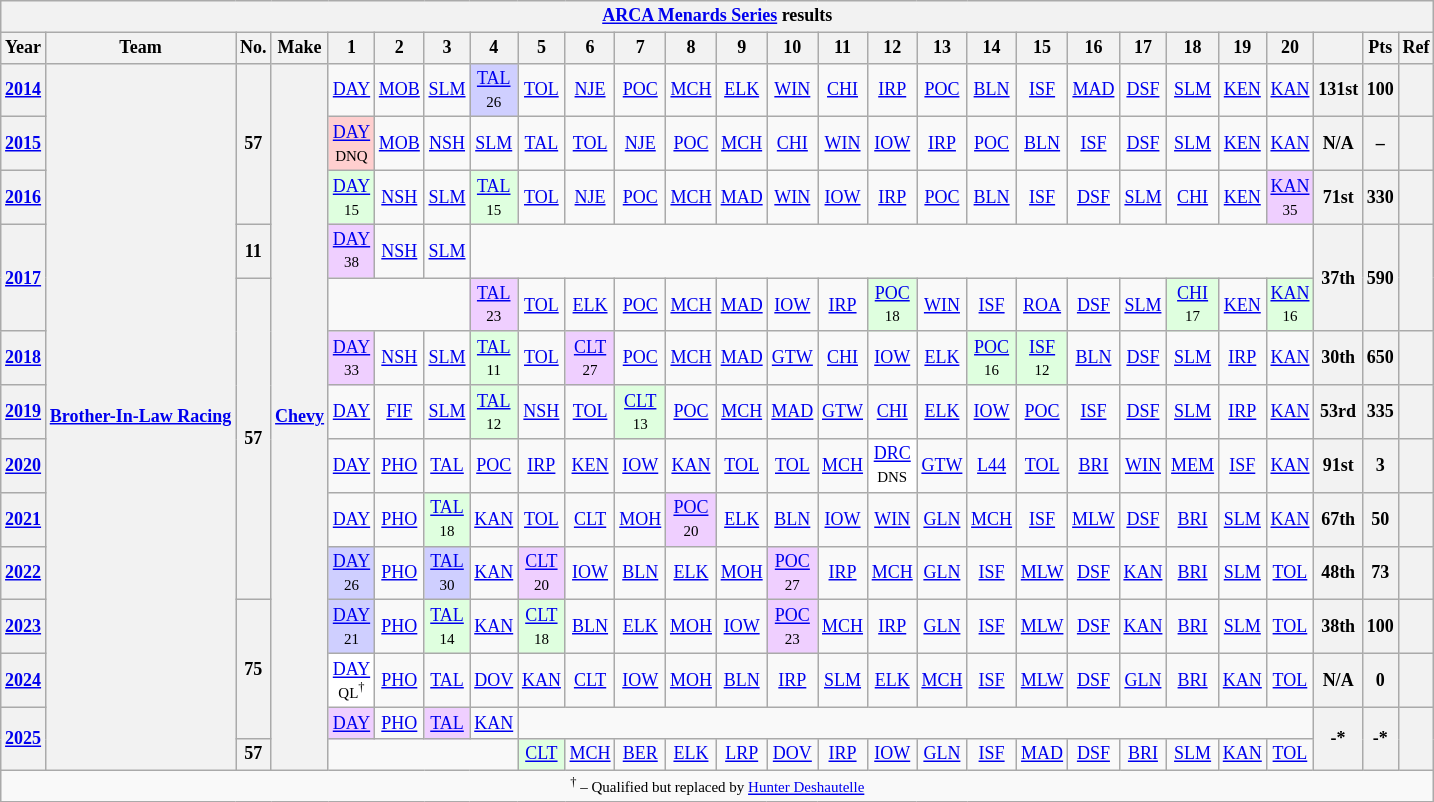<table class="wikitable" style="text-align:center; font-size:75%">
<tr>
<th colspan=27><a href='#'>ARCA Menards Series</a> results</th>
</tr>
<tr>
<th>Year</th>
<th>Team</th>
<th>No.</th>
<th>Make</th>
<th>1</th>
<th>2</th>
<th>3</th>
<th>4</th>
<th>5</th>
<th>6</th>
<th>7</th>
<th>8</th>
<th>9</th>
<th>10</th>
<th>11</th>
<th>12</th>
<th>13</th>
<th>14</th>
<th>15</th>
<th>16</th>
<th>17</th>
<th>18</th>
<th>19</th>
<th>20</th>
<th></th>
<th>Pts</th>
<th>Ref</th>
</tr>
<tr>
<th><a href='#'>2014</a></th>
<th rowspan=14><a href='#'>Brother-In-Law Racing</a></th>
<th rowspan=3>57</th>
<th rowspan=14><a href='#'>Chevy</a></th>
<td><a href='#'>DAY</a></td>
<td><a href='#'>MOB</a></td>
<td><a href='#'>SLM</a></td>
<td style="background:#CFCFFF;"><a href='#'>TAL</a><br><small>26</small></td>
<td><a href='#'>TOL</a></td>
<td><a href='#'>NJE</a></td>
<td><a href='#'>POC</a></td>
<td><a href='#'>MCH</a></td>
<td><a href='#'>ELK</a></td>
<td><a href='#'>WIN</a></td>
<td><a href='#'>CHI</a></td>
<td><a href='#'>IRP</a></td>
<td><a href='#'>POC</a></td>
<td><a href='#'>BLN</a></td>
<td><a href='#'>ISF</a></td>
<td><a href='#'>MAD</a></td>
<td><a href='#'>DSF</a></td>
<td><a href='#'>SLM</a></td>
<td><a href='#'>KEN</a></td>
<td><a href='#'>KAN</a></td>
<th>131st</th>
<th>100</th>
<th></th>
</tr>
<tr>
<th><a href='#'>2015</a></th>
<td style="background:#FFCFCF;"><a href='#'>DAY</a><br><small>DNQ</small></td>
<td><a href='#'>MOB</a></td>
<td><a href='#'>NSH</a></td>
<td><a href='#'>SLM</a></td>
<td><a href='#'>TAL</a></td>
<td><a href='#'>TOL</a></td>
<td><a href='#'>NJE</a></td>
<td><a href='#'>POC</a></td>
<td><a href='#'>MCH</a></td>
<td><a href='#'>CHI</a></td>
<td><a href='#'>WIN</a></td>
<td><a href='#'>IOW</a></td>
<td><a href='#'>IRP</a></td>
<td><a href='#'>POC</a></td>
<td><a href='#'>BLN</a></td>
<td><a href='#'>ISF</a></td>
<td><a href='#'>DSF</a></td>
<td><a href='#'>SLM</a></td>
<td><a href='#'>KEN</a></td>
<td><a href='#'>KAN</a></td>
<th>N/A</th>
<th>–</th>
<th></th>
</tr>
<tr>
<th><a href='#'>2016</a></th>
<td style="background:#DFFFDF;"><a href='#'>DAY</a><br><small>15</small></td>
<td><a href='#'>NSH</a></td>
<td><a href='#'>SLM</a></td>
<td style="background:#DFFFDF;"><a href='#'>TAL</a><br><small>15</small></td>
<td><a href='#'>TOL</a></td>
<td><a href='#'>NJE</a></td>
<td><a href='#'>POC</a></td>
<td><a href='#'>MCH</a></td>
<td><a href='#'>MAD</a></td>
<td><a href='#'>WIN</a></td>
<td><a href='#'>IOW</a></td>
<td><a href='#'>IRP</a></td>
<td><a href='#'>POC</a></td>
<td><a href='#'>BLN</a></td>
<td><a href='#'>ISF</a></td>
<td><a href='#'>DSF</a></td>
<td><a href='#'>SLM</a></td>
<td><a href='#'>CHI</a></td>
<td><a href='#'>KEN</a></td>
<td style="background:#EFCFFF;"><a href='#'>KAN</a><br><small>35</small></td>
<th>71st</th>
<th>330</th>
<th></th>
</tr>
<tr>
<th rowspan=2><a href='#'>2017</a></th>
<th>11</th>
<td style="background:#EFCFFF;"><a href='#'>DAY</a><br><small>38</small></td>
<td><a href='#'>NSH</a></td>
<td><a href='#'>SLM</a></td>
<td colspan=17></td>
<th rowspan=2>37th</th>
<th rowspan=2>590</th>
<th rowspan=2></th>
</tr>
<tr>
<th rowspan=6>57</th>
<td colspan=3></td>
<td style="background:#EFCFFF;"><a href='#'>TAL</a><br><small>23</small></td>
<td><a href='#'>TOL</a></td>
<td><a href='#'>ELK</a></td>
<td><a href='#'>POC</a></td>
<td><a href='#'>MCH</a></td>
<td><a href='#'>MAD</a></td>
<td><a href='#'>IOW</a></td>
<td><a href='#'>IRP</a></td>
<td style="background:#DFFFDF;"><a href='#'>POC</a><br><small>18</small></td>
<td><a href='#'>WIN</a></td>
<td><a href='#'>ISF</a></td>
<td><a href='#'>ROA</a></td>
<td><a href='#'>DSF</a></td>
<td><a href='#'>SLM</a></td>
<td style="background:#DFFFDF;"><a href='#'>CHI</a><br><small>17</small></td>
<td><a href='#'>KEN</a></td>
<td style="background:#DFFFDF;"><a href='#'>KAN</a><br><small>16</small></td>
</tr>
<tr>
<th><a href='#'>2018</a></th>
<td style="background:#EFCFFF;"><a href='#'>DAY</a><br><small>33</small></td>
<td><a href='#'>NSH</a></td>
<td><a href='#'>SLM</a></td>
<td style="background:#DFFFDF;"><a href='#'>TAL</a><br><small>11</small></td>
<td><a href='#'>TOL</a></td>
<td style="background:#EFCFFF;"><a href='#'>CLT</a><br><small>27</small></td>
<td><a href='#'>POC</a></td>
<td><a href='#'>MCH</a></td>
<td><a href='#'>MAD</a></td>
<td><a href='#'>GTW</a></td>
<td><a href='#'>CHI</a></td>
<td><a href='#'>IOW</a></td>
<td><a href='#'>ELK</a></td>
<td style="background:#DFFFDF;"><a href='#'>POC</a><br><small>16</small></td>
<td style="background:#DFFFDF;"><a href='#'>ISF</a><br><small>12</small></td>
<td><a href='#'>BLN</a></td>
<td><a href='#'>DSF</a></td>
<td><a href='#'>SLM</a></td>
<td><a href='#'>IRP</a></td>
<td><a href='#'>KAN</a></td>
<th>30th</th>
<th>650</th>
<th></th>
</tr>
<tr>
<th><a href='#'>2019</a></th>
<td><a href='#'>DAY</a></td>
<td><a href='#'>FIF</a></td>
<td><a href='#'>SLM</a></td>
<td style="background:#DFFFDF;"><a href='#'>TAL</a><br><small>12</small></td>
<td><a href='#'>NSH</a></td>
<td><a href='#'>TOL</a></td>
<td style="background:#DFFFDF;"><a href='#'>CLT</a><br><small>13</small></td>
<td><a href='#'>POC</a></td>
<td><a href='#'>MCH</a></td>
<td><a href='#'>MAD</a></td>
<td><a href='#'>GTW</a></td>
<td><a href='#'>CHI</a></td>
<td><a href='#'>ELK</a></td>
<td><a href='#'>IOW</a></td>
<td><a href='#'>POC</a></td>
<td><a href='#'>ISF</a></td>
<td><a href='#'>DSF</a></td>
<td><a href='#'>SLM</a></td>
<td><a href='#'>IRP</a></td>
<td><a href='#'>KAN</a></td>
<th>53rd</th>
<th>335</th>
<th></th>
</tr>
<tr>
<th><a href='#'>2020</a></th>
<td><a href='#'>DAY</a></td>
<td><a href='#'>PHO</a></td>
<td><a href='#'>TAL</a></td>
<td><a href='#'>POC</a></td>
<td><a href='#'>IRP</a></td>
<td><a href='#'>KEN</a></td>
<td><a href='#'>IOW</a></td>
<td><a href='#'>KAN</a></td>
<td><a href='#'>TOL</a></td>
<td><a href='#'>TOL</a></td>
<td><a href='#'>MCH</a></td>
<td style="background:#FFFFFF;"><a href='#'>DRC</a><br><small>DNS</small></td>
<td><a href='#'>GTW</a></td>
<td><a href='#'>L44</a></td>
<td><a href='#'>TOL</a></td>
<td><a href='#'>BRI</a></td>
<td><a href='#'>WIN</a></td>
<td><a href='#'>MEM</a></td>
<td><a href='#'>ISF</a></td>
<td><a href='#'>KAN</a></td>
<th>91st</th>
<th>3</th>
<th></th>
</tr>
<tr>
<th><a href='#'>2021</a></th>
<td><a href='#'>DAY</a></td>
<td><a href='#'>PHO</a></td>
<td style="background:#DFFFDF;"><a href='#'>TAL</a><br><small>18</small></td>
<td><a href='#'>KAN</a></td>
<td><a href='#'>TOL</a></td>
<td><a href='#'>CLT</a></td>
<td><a href='#'>MOH</a></td>
<td style="background:#EFCFFF;"><a href='#'>POC</a><br><small>20</small></td>
<td><a href='#'>ELK</a></td>
<td><a href='#'>BLN</a></td>
<td><a href='#'>IOW</a></td>
<td><a href='#'>WIN</a></td>
<td><a href='#'>GLN</a></td>
<td><a href='#'>MCH</a></td>
<td><a href='#'>ISF</a></td>
<td><a href='#'>MLW</a></td>
<td><a href='#'>DSF</a></td>
<td><a href='#'>BRI</a></td>
<td><a href='#'>SLM</a></td>
<td><a href='#'>KAN</a></td>
<th>67th</th>
<th>50</th>
<th></th>
</tr>
<tr>
<th><a href='#'>2022</a></th>
<td style="background:#CFCFFF;"><a href='#'>DAY</a><br><small>26</small></td>
<td><a href='#'>PHO</a></td>
<td style="background:#CFCFFF;"><a href='#'>TAL</a><br><small>30</small></td>
<td><a href='#'>KAN</a></td>
<td style="background:#EFCFFF;"><a href='#'>CLT</a><br><small>20</small></td>
<td><a href='#'>IOW</a></td>
<td><a href='#'>BLN</a></td>
<td><a href='#'>ELK</a></td>
<td><a href='#'>MOH</a></td>
<td style="background:#EFCFFF;"><a href='#'>POC</a><br><small>27</small></td>
<td><a href='#'>IRP</a></td>
<td><a href='#'>MCH</a></td>
<td><a href='#'>GLN</a></td>
<td><a href='#'>ISF</a></td>
<td><a href='#'>MLW</a></td>
<td><a href='#'>DSF</a></td>
<td><a href='#'>KAN</a></td>
<td><a href='#'>BRI</a></td>
<td><a href='#'>SLM</a></td>
<td><a href='#'>TOL</a></td>
<th>48th</th>
<th>73</th>
<th></th>
</tr>
<tr>
<th><a href='#'>2023</a></th>
<th rowspan=3>75</th>
<td style="background:#CFCFFF;"><a href='#'>DAY</a><br><small>21</small></td>
<td><a href='#'>PHO</a></td>
<td style="background:#DFFFDF;"><a href='#'>TAL</a><br><small>14</small></td>
<td><a href='#'>KAN</a></td>
<td style="background:#DFFFDF;"><a href='#'>CLT</a><br><small>18</small></td>
<td><a href='#'>BLN</a></td>
<td><a href='#'>ELK</a></td>
<td><a href='#'>MOH</a></td>
<td><a href='#'>IOW</a></td>
<td style="background:#EFCFFF;"><a href='#'>POC</a><br><small>23</small></td>
<td><a href='#'>MCH</a></td>
<td><a href='#'>IRP</a></td>
<td><a href='#'>GLN</a></td>
<td><a href='#'>ISF</a></td>
<td><a href='#'>MLW</a></td>
<td><a href='#'>DSF</a></td>
<td><a href='#'>KAN</a></td>
<td><a href='#'>BRI</a></td>
<td><a href='#'>SLM</a></td>
<td><a href='#'>TOL</a></td>
<th>38th</th>
<th>100</th>
<th></th>
</tr>
<tr>
<th><a href='#'>2024</a></th>
<td style="background:#FFFFFF;"><a href='#'>DAY</a><br><small>QL<sup>†</sup></small></td>
<td><a href='#'>PHO</a></td>
<td><a href='#'>TAL</a></td>
<td><a href='#'>DOV</a></td>
<td><a href='#'>KAN</a></td>
<td><a href='#'>CLT</a></td>
<td><a href='#'>IOW</a></td>
<td><a href='#'>MOH</a></td>
<td><a href='#'>BLN</a></td>
<td><a href='#'>IRP</a></td>
<td><a href='#'>SLM</a></td>
<td><a href='#'>ELK</a></td>
<td><a href='#'>MCH</a></td>
<td><a href='#'>ISF</a></td>
<td><a href='#'>MLW</a></td>
<td><a href='#'>DSF</a></td>
<td><a href='#'>GLN</a></td>
<td><a href='#'>BRI</a></td>
<td><a href='#'>KAN</a></td>
<td><a href='#'>TOL</a></td>
<th>N/A</th>
<th>0</th>
<th></th>
</tr>
<tr>
<th rowspan=2><a href='#'>2025</a></th>
<td style="background:#EFCFFF;"><a href='#'>DAY</a><br></td>
<td><a href='#'>PHO</a></td>
<td style="background:#EFCFFF;"><a href='#'>TAL</a><br></td>
<td><a href='#'>KAN</a></td>
<td colspan=16></td>
<th rowspan=2>-*</th>
<th rowspan=2>-*</th>
<th rowspan=2></th>
</tr>
<tr>
<th>57</th>
<td colspan=4></td>
<td style="background:#DFFFDF;"><a href='#'>CLT</a><br></td>
<td><a href='#'>MCH</a></td>
<td><a href='#'>BER</a></td>
<td><a href='#'>ELK</a></td>
<td><a href='#'>LRP</a></td>
<td><a href='#'>DOV</a></td>
<td><a href='#'>IRP</a></td>
<td><a href='#'>IOW</a></td>
<td><a href='#'>GLN</a></td>
<td><a href='#'>ISF</a></td>
<td><a href='#'>MAD</a></td>
<td><a href='#'>DSF</a></td>
<td><a href='#'>BRI</a></td>
<td><a href='#'>SLM</a></td>
<td><a href='#'>KAN</a></td>
<td><a href='#'>TOL</a></td>
</tr>
<tr>
<td colspan=32><small><sup>†</sup> – Qualified but replaced by <a href='#'>Hunter Deshautelle</a></small></td>
</tr>
</table>
